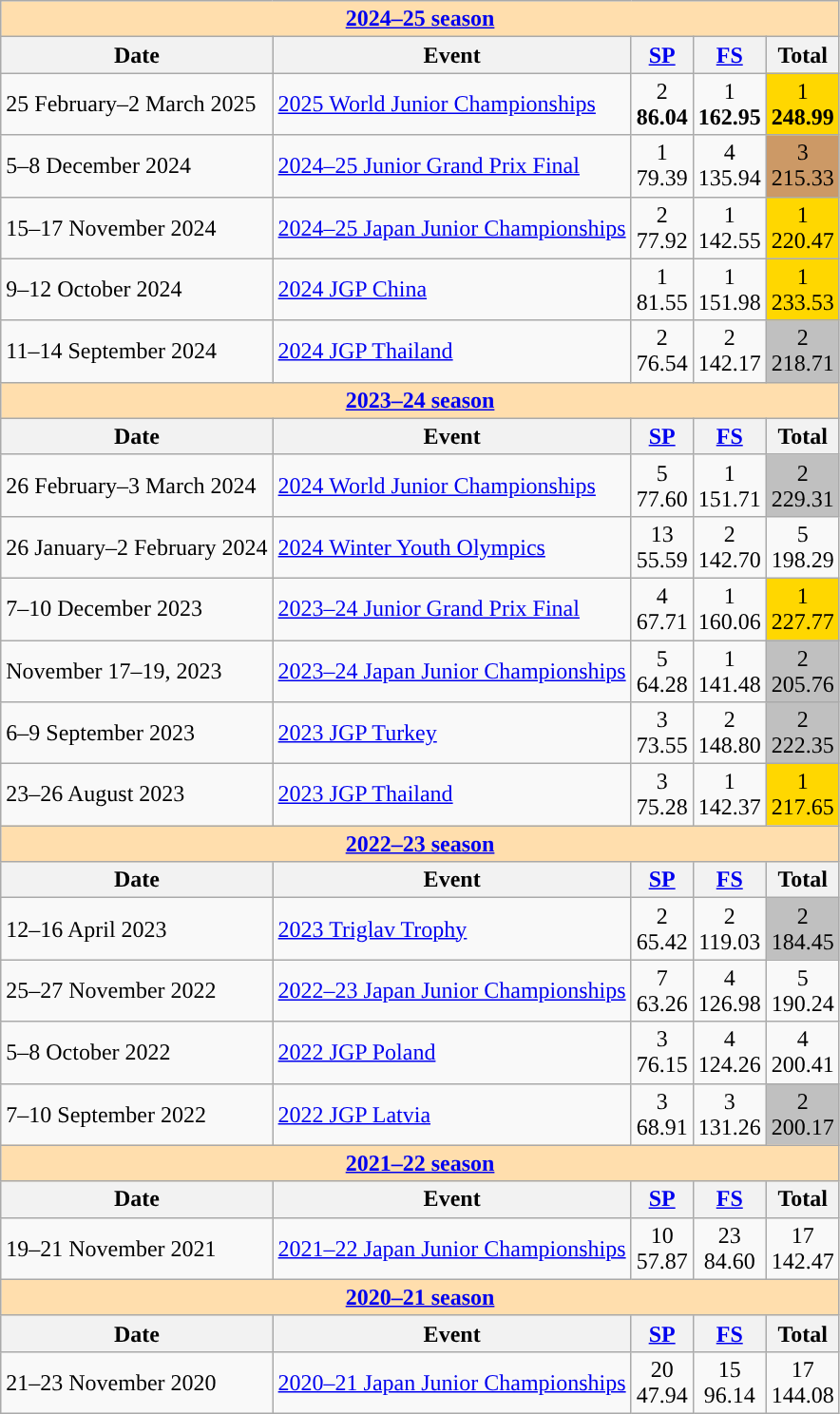<table class="wikitable">
<tr>
<th colspan="5" style="background-color: #ffdead; " align="center"><a href='#'>2024–25 season</a></th>
</tr>
<tr>
<th>Date</th>
<th>Event</th>
<th><a href='#'>SP</a></th>
<th><a href='#'>FS</a></th>
<th>Total</th>
</tr>
<tr>
<td>25 February–2 March 2025</td>
<td><a href='#'>2025 World Junior Championships</a></td>
<td align=center>2 <br> <strong>86.04</strong></td>
<td align=center>1<br> <strong>162.95</strong></td>
<td align=center bgcolor=gold>1 <br>  <strong>248.99</strong></td>
</tr>
<tr>
<td>5–8 December 2024</td>
<td><a href='#'>2024–25 Junior Grand Prix Final</a></td>
<td align=center>1 <br> 79.39</td>
<td align=center>4 <br> 135.94</td>
<td align=center bgcolor=cc9966>3 <br> 215.33</td>
</tr>
<tr>
<td>15–17 November 2024</td>
<td><a href='#'>2024–25 Japan Junior Championships</a></td>
<td align=center>2 <br> 77.92</td>
<td align=center>1 <br> 142.55</td>
<td align=center bgcolor=gold>1 <br> 220.47</td>
</tr>
<tr>
<td>9–12 October 2024</td>
<td><a href='#'>2024 JGP China</a></td>
<td align=center>1 <br> 81.55</td>
<td align=center>1 <br> 151.98</td>
<td align=center bgcolor=gold>1 <br> 233.53</td>
</tr>
<tr>
<td>11–14 September 2024</td>
<td><a href='#'>2024 JGP Thailand</a></td>
<td align=center>2 <br> 76.54</td>
<td align=center>2 <br> 142.17</td>
<td align=center bgcolor=silver>2 <br> 218.71</td>
</tr>
<tr>
<th colspan="5" style="background-color: #ffdead; " align="center"><a href='#'>2023–24 season</a></th>
</tr>
<tr>
<th>Date</th>
<th>Event</th>
<th><a href='#'>SP</a></th>
<th><a href='#'>FS</a></th>
<th>Total</th>
</tr>
<tr>
<td>26 February–3 March 2024</td>
<td><a href='#'>2024 World Junior Championships</a></td>
<td align=center>5 <br> 77.60</td>
<td align=center>1 <br> 151.71</td>
<td align=center bgcolor=silver>2 <br> 229.31</td>
</tr>
<tr>
<td>26 January–2 February 2024</td>
<td><a href='#'>2024 Winter Youth Olympics</a></td>
<td align=center>13 <br> 55.59</td>
<td align=center>2 <br> 142.70</td>
<td align=center>5 <br> 198.29</td>
</tr>
<tr>
<td>7–10 December 2023</td>
<td><a href='#'>2023–24 Junior Grand Prix Final</a></td>
<td align=center>4 <br> 67.71</td>
<td align=center>1 <br> 160.06</td>
<td align=center bgcolor=gold>1 <br> 227.77</td>
</tr>
<tr>
<td>November 17–19, 2023</td>
<td><a href='#'>2023–24 Japan Junior Championships</a></td>
<td align=center>5 <br> 64.28</td>
<td align=center>1 <br> 141.48</td>
<td align=center bgcolor=silver>2 <br> 205.76</td>
</tr>
<tr>
<td>6–9 September 2023</td>
<td><a href='#'>2023 JGP Turkey</a></td>
<td align="center">3 <br> 73.55</td>
<td align="center">2 <br> 148.80</td>
<td align="center" bgcolor="silver">2 <br> 222.35</td>
</tr>
<tr>
<td>23–26 August 2023</td>
<td><a href='#'>2023 JGP Thailand</a></td>
<td align="center">3 <br> 75.28</td>
<td align="center">1 <br> 142.37</td>
<td align="center" bgcolor="gold">1 <br> 217.65</td>
</tr>
<tr>
<th colspan="5" style="background-color: #ffdead; " align="center"><a href='#'>2022–23 season</a></th>
</tr>
<tr>
<th>Date</th>
<th>Event</th>
<th><a href='#'>SP</a></th>
<th><a href='#'>FS</a></th>
<th>Total</th>
</tr>
<tr>
<td>12–16 April 2023</td>
<td><a href='#'>2023 Triglav Trophy</a></td>
<td align="center">2 <br> 65.42</td>
<td align="center">2 <br> 119.03</td>
<td align="center" bgcolor="silver">2 <br> 184.45</td>
</tr>
<tr>
<td>25–27 November 2022</td>
<td><a href='#'>2022–23 Japan Junior Championships</a></td>
<td align="center">7 <br> 63.26</td>
<td align="center">4 <br> 126.98</td>
<td align="center">5 <br> 190.24</td>
</tr>
<tr>
<td>5–8 October 2022</td>
<td><a href='#'>2022 JGP Poland</a></td>
<td align="center">3 <br> 76.15</td>
<td align="center">4 <br> 124.26</td>
<td align="center">4 <br> 200.41</td>
</tr>
<tr>
<td>7–10 September 2022</td>
<td><a href='#'>2022 JGP Latvia</a></td>
<td align="center">3 <br> 68.91</td>
<td align="center">3 <br> 131.26</td>
<td align="center" bgcolor="silver">2 <br> 200.17</td>
</tr>
<tr>
<th colspan="5" style="background-color: #ffdead; " align="center"><a href='#'>2021–22 season</a></th>
</tr>
<tr>
<th>Date</th>
<th>Event</th>
<th><a href='#'>SP</a></th>
<th><a href='#'>FS</a></th>
<th>Total</th>
</tr>
<tr>
<td>19–21 November 2021</td>
<td><a href='#'>2021–22 Japan Junior Championships</a></td>
<td align="center">10 <br> 57.87</td>
<td align="center">23 <br> 84.60</td>
<td align="center">17 <br> 142.47</td>
</tr>
<tr>
<th colspan="5" style="background-color: #ffdead; " align="center"><a href='#'>2020–21 season</a></th>
</tr>
<tr>
<th>Date</th>
<th>Event</th>
<th><a href='#'>SP</a></th>
<th><a href='#'>FS</a></th>
<th>Total</th>
</tr>
<tr>
<td>21–23 November 2020</td>
<td><a href='#'>2020–21 Japan Junior Championships</a></td>
<td align="center">20 <br> 47.94</td>
<td align="center">15 <br> 96.14</td>
<td align="center">17 <br> 144.08</td>
</tr>
</table>
